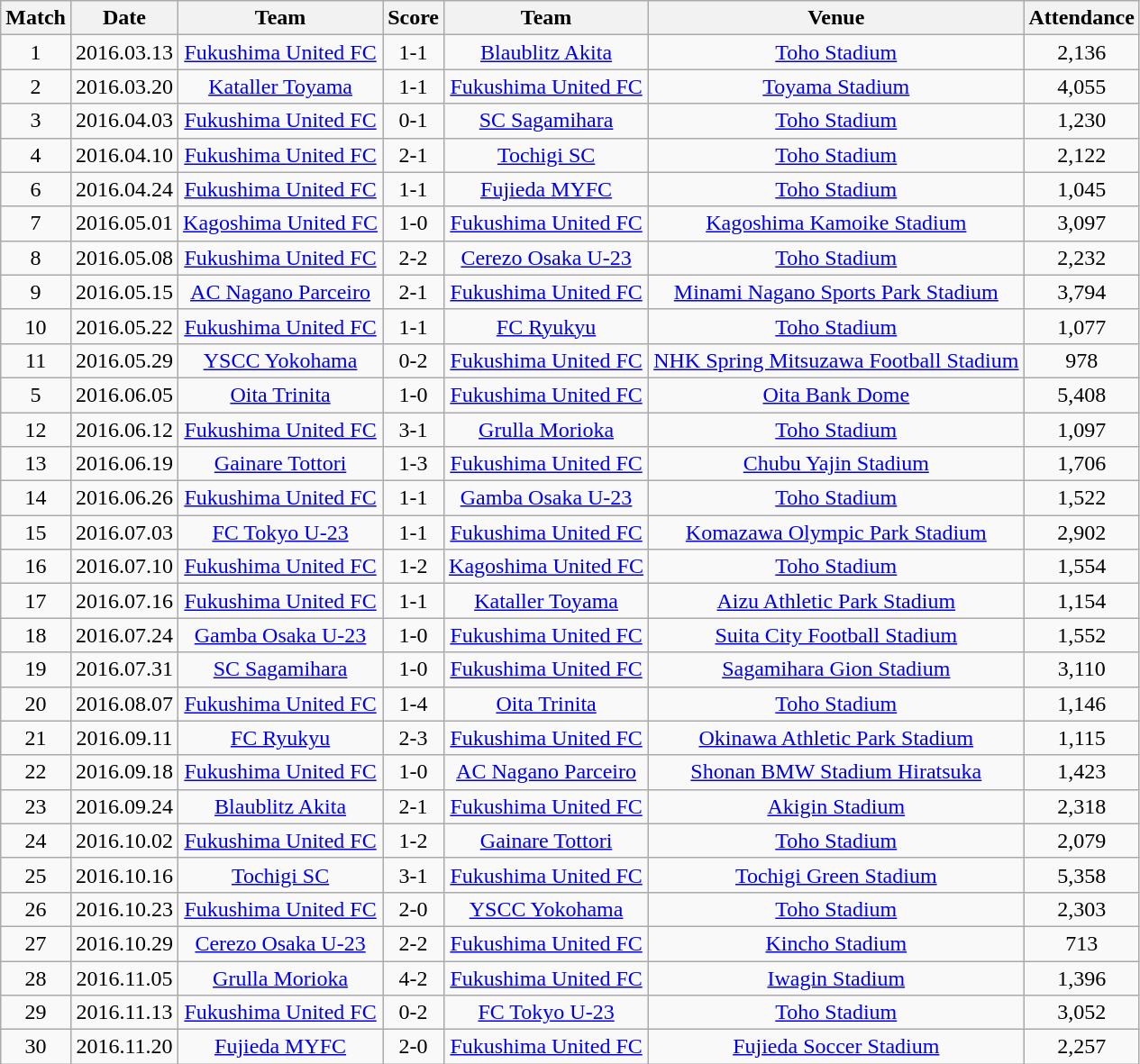<table class="wikitable" style="text-align:center;">
<tr>
<th>Match</th>
<th>Date</th>
<th>Team</th>
<th>Score</th>
<th>Team</th>
<th>Venue</th>
<th>Attendance</th>
</tr>
<tr>
<td>1</td>
<td>2016.03.13</td>
<td><a href='#'>Fukushima United FC</a></td>
<td>1-1</td>
<td><a href='#'>Blaublitz Akita</a></td>
<td><a href='#'>Toho Stadium</a></td>
<td>2,136</td>
</tr>
<tr>
<td>2</td>
<td>2016.03.20</td>
<td><a href='#'>Kataller Toyama</a></td>
<td>1-1</td>
<td><a href='#'>Fukushima United FC</a></td>
<td><a href='#'>Toyama Stadium</a></td>
<td>4,055</td>
</tr>
<tr>
<td>3</td>
<td>2016.04.03</td>
<td><a href='#'>Fukushima United FC</a></td>
<td>0-1</td>
<td><a href='#'>SC Sagamihara</a></td>
<td><a href='#'>Toho Stadium</a></td>
<td>1,230</td>
</tr>
<tr>
<td>4</td>
<td>2016.04.10</td>
<td><a href='#'>Fukushima United FC</a></td>
<td>2-1</td>
<td><a href='#'>Tochigi SC</a></td>
<td><a href='#'>Toho Stadium</a></td>
<td>2,122</td>
</tr>
<tr>
<td>6</td>
<td>2016.04.24</td>
<td><a href='#'>Fukushima United FC</a></td>
<td>1-1</td>
<td><a href='#'>Fujieda MYFC</a></td>
<td><a href='#'>Toho Stadium</a></td>
<td>1,045</td>
</tr>
<tr>
<td>7</td>
<td>2016.05.01</td>
<td><a href='#'>Kagoshima United FC</a></td>
<td>1-0</td>
<td><a href='#'>Fukushima United FC</a></td>
<td><a href='#'>Kagoshima Kamoike Stadium</a></td>
<td>3,097</td>
</tr>
<tr>
<td>8</td>
<td>2016.05.08</td>
<td><a href='#'>Fukushima United FC</a></td>
<td>2-2</td>
<td><a href='#'>Cerezo Osaka U-23</a></td>
<td><a href='#'>Toho Stadium</a></td>
<td>2,232</td>
</tr>
<tr>
<td>9</td>
<td>2016.05.15</td>
<td><a href='#'>AC Nagano Parceiro</a></td>
<td>2-1</td>
<td><a href='#'>Fukushima United FC</a></td>
<td><a href='#'>Minami Nagano Sports Park Stadium</a></td>
<td>3,794</td>
</tr>
<tr>
<td>10</td>
<td>2016.05.22</td>
<td><a href='#'>Fukushima United FC</a></td>
<td>1-1</td>
<td><a href='#'>FC Ryukyu</a></td>
<td><a href='#'>Toho Stadium</a></td>
<td>1,077</td>
</tr>
<tr>
<td>11</td>
<td>2016.05.29</td>
<td><a href='#'>YSCC Yokohama</a></td>
<td>0-2</td>
<td><a href='#'>Fukushima United FC</a></td>
<td><a href='#'>NHK Spring Mitsuzawa Football Stadium</a></td>
<td>978</td>
</tr>
<tr>
<td>5</td>
<td>2016.06.05</td>
<td><a href='#'>Oita Trinita</a></td>
<td>1-0</td>
<td><a href='#'>Fukushima United FC</a></td>
<td><a href='#'>Oita Bank Dome</a></td>
<td>5,408</td>
</tr>
<tr>
<td>12</td>
<td>2016.06.12</td>
<td><a href='#'>Fukushima United FC</a></td>
<td>3-1</td>
<td><a href='#'>Grulla Morioka</a></td>
<td><a href='#'>Toho Stadium</a></td>
<td>1,097</td>
</tr>
<tr>
<td>13</td>
<td>2016.06.19</td>
<td><a href='#'>Gainare Tottori</a></td>
<td>1-3</td>
<td><a href='#'>Fukushima United FC</a></td>
<td><a href='#'>Chubu Yajin Stadium</a></td>
<td>1,706</td>
</tr>
<tr>
<td>14</td>
<td>2016.06.26</td>
<td><a href='#'>Fukushima United FC</a></td>
<td>1-1</td>
<td><a href='#'>Gamba Osaka U-23</a></td>
<td><a href='#'>Toho Stadium</a></td>
<td>1,522</td>
</tr>
<tr>
<td>15</td>
<td>2016.07.03</td>
<td><a href='#'>FC Tokyo U-23</a></td>
<td>1-1</td>
<td><a href='#'>Fukushima United FC</a></td>
<td><a href='#'>Komazawa Olympic Park Stadium</a></td>
<td>2,902</td>
</tr>
<tr>
<td>16</td>
<td>2016.07.10</td>
<td><a href='#'>Fukushima United FC</a></td>
<td>1-2</td>
<td><a href='#'>Kagoshima United FC</a></td>
<td><a href='#'>Toho Stadium</a></td>
<td>1,554</td>
</tr>
<tr>
<td>17</td>
<td>2016.07.16</td>
<td><a href='#'>Fukushima United FC</a></td>
<td>1-1</td>
<td><a href='#'>Kataller Toyama</a></td>
<td><a href='#'>Aizu Athletic Park Stadium</a></td>
<td>1,154</td>
</tr>
<tr>
<td>18</td>
<td>2016.07.24</td>
<td><a href='#'>Gamba Osaka U-23</a></td>
<td>1-0</td>
<td><a href='#'>Fukushima United FC</a></td>
<td><a href='#'>Suita City Football Stadium</a></td>
<td>1,552</td>
</tr>
<tr>
<td>19</td>
<td>2016.07.31</td>
<td><a href='#'>SC Sagamihara</a></td>
<td>1-0</td>
<td><a href='#'>Fukushima United FC</a></td>
<td><a href='#'>Sagamihara Gion Stadium</a></td>
<td>3,110</td>
</tr>
<tr>
<td>20</td>
<td>2016.08.07</td>
<td><a href='#'>Fukushima United FC</a></td>
<td>1-4</td>
<td><a href='#'>Oita Trinita</a></td>
<td><a href='#'>Toho Stadium</a></td>
<td>1,146</td>
</tr>
<tr>
<td>21</td>
<td>2016.09.11</td>
<td><a href='#'>FC Ryukyu</a></td>
<td>2-3</td>
<td><a href='#'>Fukushima United FC</a></td>
<td><a href='#'>Okinawa Athletic Park Stadium</a></td>
<td>1,115</td>
</tr>
<tr>
<td>22</td>
<td>2016.09.18</td>
<td><a href='#'>Fukushima United FC</a></td>
<td>1-0</td>
<td><a href='#'>AC Nagano Parceiro</a></td>
<td><a href='#'>Shonan BMW Stadium Hiratsuka</a></td>
<td>1,423</td>
</tr>
<tr>
<td>23</td>
<td>2016.09.24</td>
<td><a href='#'>Blaublitz Akita</a></td>
<td>2-1</td>
<td><a href='#'>Fukushima United FC</a></td>
<td><a href='#'>Akigin Stadium</a></td>
<td>2,318</td>
</tr>
<tr>
<td>24</td>
<td>2016.10.02</td>
<td><a href='#'>Fukushima United FC</a></td>
<td>1-2</td>
<td><a href='#'>Gainare Tottori</a></td>
<td><a href='#'>Toho Stadium</a></td>
<td>2,079</td>
</tr>
<tr>
<td>25</td>
<td>2016.10.16</td>
<td><a href='#'>Tochigi SC</a></td>
<td>3-1</td>
<td><a href='#'>Fukushima United FC</a></td>
<td><a href='#'>Tochigi Green Stadium</a></td>
<td>5,358</td>
</tr>
<tr>
<td>26</td>
<td>2016.10.23</td>
<td><a href='#'>Fukushima United FC</a></td>
<td>2-0</td>
<td><a href='#'>YSCC Yokohama</a></td>
<td><a href='#'>Toho Stadium</a></td>
<td>2,303</td>
</tr>
<tr>
<td>27</td>
<td>2016.10.29</td>
<td><a href='#'>Cerezo Osaka U-23</a></td>
<td>2-2</td>
<td><a href='#'>Fukushima United FC</a></td>
<td><a href='#'>Kincho Stadium</a></td>
<td>713</td>
</tr>
<tr>
<td>28</td>
<td>2016.11.05</td>
<td><a href='#'>Grulla Morioka</a></td>
<td>4-2</td>
<td><a href='#'>Fukushima United FC</a></td>
<td><a href='#'>Iwagin Stadium</a></td>
<td>1,396</td>
</tr>
<tr>
<td>29</td>
<td>2016.11.13</td>
<td><a href='#'>Fukushima United FC</a></td>
<td>0-2</td>
<td><a href='#'>FC Tokyo U-23</a></td>
<td><a href='#'>Toho Stadium</a></td>
<td>3,052</td>
</tr>
<tr>
<td>30</td>
<td>2016.11.20</td>
<td><a href='#'>Fujieda MYFC</a></td>
<td>2-0</td>
<td><a href='#'>Fukushima United FC</a></td>
<td><a href='#'>Fujieda Soccer Stadium</a></td>
<td>2,257</td>
</tr>
</table>
